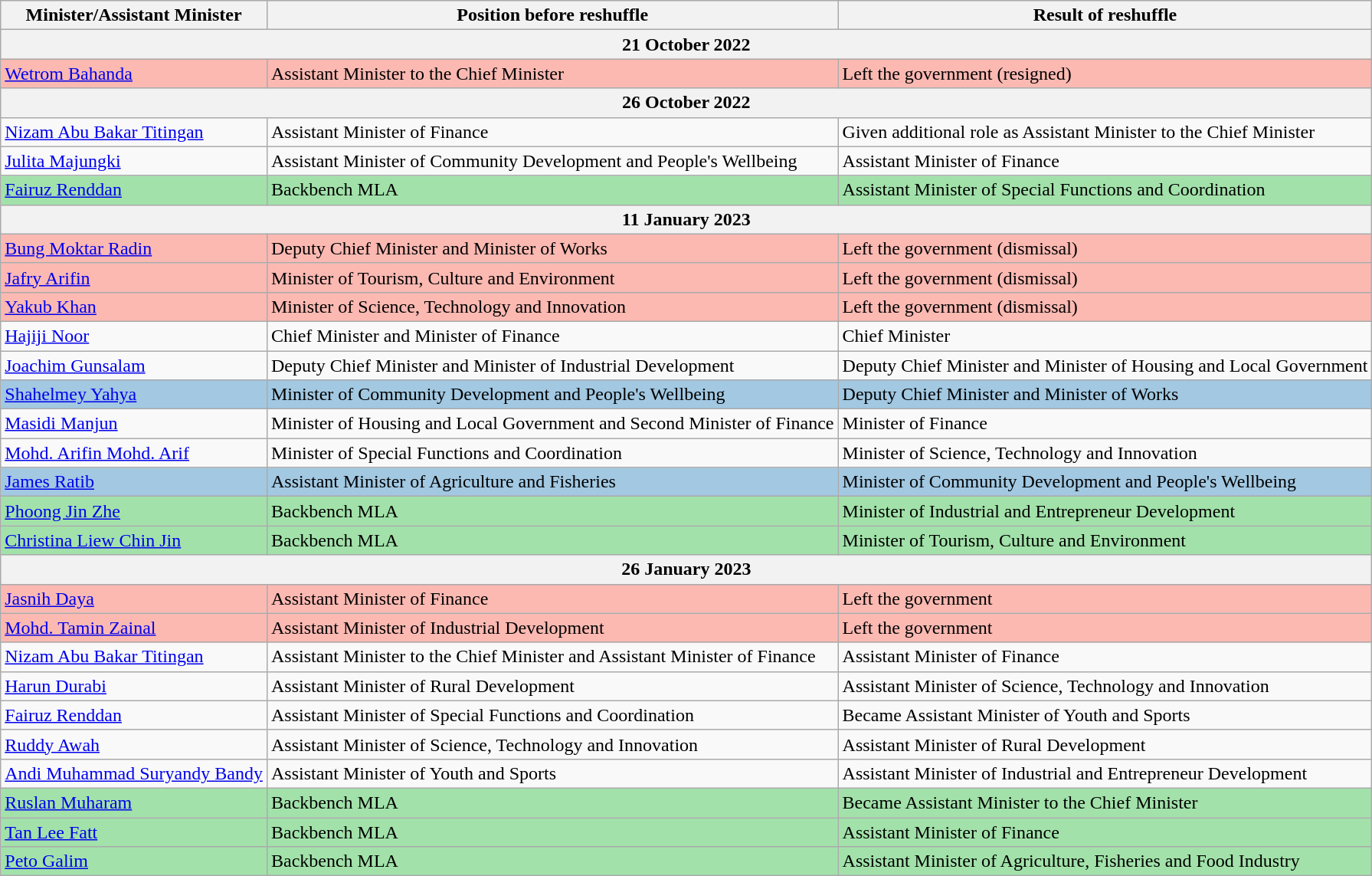<table class="wikitable">
<tr>
<th>Minister/Assistant Minister</th>
<th>Position before reshuffle</th>
<th>Result of reshuffle</th>
</tr>
<tr>
<th colspan=3>21 October 2022</th>
</tr>
<tr style="background:#FBB9B2;">
<td><a href='#'>Wetrom Bahanda</a></td>
<td>Assistant Minister to the Chief Minister</td>
<td>Left the government (resigned)</td>
</tr>
<tr>
<th colspan=3>26 October 2022</th>
</tr>
<tr>
<td><a href='#'>Nizam Abu Bakar Titingan</a></td>
<td>Assistant Minister of Finance</td>
<td>Given additional role as Assistant Minister to the Chief Minister</td>
</tr>
<tr>
<td><a href='#'>Julita Majungki</a></td>
<td>Assistant Minister of Community Development and People's Wellbeing</td>
<td>Assistant Minister of Finance</td>
</tr>
<tr style="background:#A2E2AA;">
<td><a href='#'>Fairuz Renddan</a></td>
<td>Backbench MLA</td>
<td>Assistant Minister of Special Functions and Coordination</td>
</tr>
<tr>
<th colspan=3>11 January 2023</th>
</tr>
<tr style="background:#FBB9B2;">
<td><a href='#'>Bung Moktar Radin</a></td>
<td>Deputy Chief Minister and Minister of Works</td>
<td>Left the government (dismissal)</td>
</tr>
<tr style="background:#FBB9B2;">
<td><a href='#'>Jafry Arifin</a></td>
<td>Minister of Tourism, Culture and Environment</td>
<td>Left the government (dismissal)</td>
</tr>
<tr style="background:#FBB9B2;">
<td><a href='#'>Yakub Khan</a></td>
<td>Minister of Science, Technology and Innovation</td>
<td>Left the government (dismissal)</td>
</tr>
<tr>
<td><a href='#'>Hajiji Noor</a></td>
<td>Chief Minister and Minister of Finance</td>
<td>Chief Minister</td>
</tr>
<tr>
<td><a href='#'>Joachim Gunsalam</a></td>
<td>Deputy Chief Minister and Minister of Industrial Development</td>
<td>Deputy Chief Minister and Minister of Housing and Local Government</td>
</tr>
<tr style="background:#A2C8E2;">
<td><a href='#'>Shahelmey Yahya</a></td>
<td>Minister of Community Development and People's Wellbeing</td>
<td>Deputy Chief Minister and Minister of Works</td>
</tr>
<tr>
<td><a href='#'>Masidi Manjun</a></td>
<td>Minister of Housing and Local Government and Second Minister of Finance</td>
<td>Minister of Finance</td>
</tr>
<tr>
<td><a href='#'>Mohd. Arifin Mohd. Arif</a></td>
<td>Minister of Special Functions and Coordination</td>
<td>Minister of Science, Technology and Innovation</td>
</tr>
<tr style="background:#A2C8E2;">
<td><a href='#'>James Ratib</a></td>
<td>Assistant Minister of Agriculture and Fisheries</td>
<td>Minister of Community Development and People's Wellbeing</td>
</tr>
<tr style="background:#A2E2AA;">
<td><a href='#'>Phoong Jin Zhe</a></td>
<td>Backbench MLA</td>
<td>Minister of Industrial and Entrepreneur Development</td>
</tr>
<tr style="background:#A2E2AA;">
<td><a href='#'>Christina Liew Chin Jin</a></td>
<td>Backbench MLA</td>
<td>Minister of Tourism, Culture and Environment</td>
</tr>
<tr>
<th colspan=3>26 January 2023</th>
</tr>
<tr style="background:#FBB9B2;">
<td><a href='#'>Jasnih Daya</a></td>
<td>Assistant Minister of Finance</td>
<td>Left the government</td>
</tr>
<tr style="background:#FBB9B2;">
<td><a href='#'>Mohd. Tamin Zainal</a></td>
<td>Assistant Minister of Industrial Development</td>
<td>Left the government</td>
</tr>
<tr>
<td><a href='#'>Nizam Abu Bakar Titingan</a></td>
<td>Assistant Minister to the Chief Minister and Assistant Minister of Finance</td>
<td>Assistant Minister of Finance</td>
</tr>
<tr>
<td><a href='#'>Harun Durabi</a></td>
<td>Assistant Minister of Rural Development</td>
<td>Assistant Minister of Science, Technology and Innovation</td>
</tr>
<tr>
<td><a href='#'>Fairuz Renddan</a></td>
<td>Assistant Minister of Special Functions and Coordination</td>
<td>Became Assistant Minister of Youth and Sports</td>
</tr>
<tr>
<td><a href='#'>Ruddy Awah</a></td>
<td>Assistant Minister of Science, Technology and Innovation</td>
<td>Assistant Minister of Rural Development</td>
</tr>
<tr>
<td><a href='#'>Andi Muhammad Suryandy Bandy</a></td>
<td>Assistant Minister of Youth and Sports</td>
<td>Assistant Minister of Industrial and Entrepreneur Development</td>
</tr>
<tr style="background:#A2E2AA;">
<td><a href='#'>Ruslan Muharam</a></td>
<td>Backbench MLA</td>
<td>Became Assistant Minister to the Chief Minister</td>
</tr>
<tr style="background:#A2E2AA;">
<td><a href='#'>Tan Lee Fatt</a></td>
<td>Backbench MLA</td>
<td>Assistant Minister of Finance</td>
</tr>
<tr style="background:#A2E2AA;">
<td><a href='#'>Peto Galim</a></td>
<td>Backbench MLA</td>
<td>Assistant Minister of Agriculture, Fisheries and Food Industry</td>
</tr>
</table>
